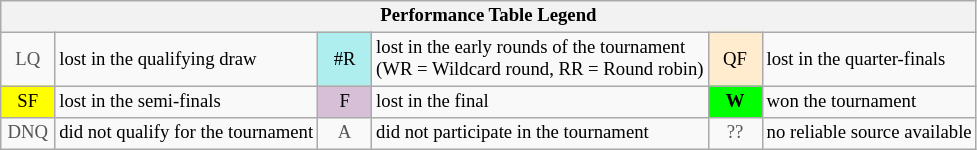<table class="wikitable" style="font-size:78%;">
<tr>
<th colspan="6">Performance Table Legend</th>
</tr>
<tr>
<td align="center" style="color:#555555;" width="30">LQ</td>
<td>lost in the qualifying draw</td>
<td align="center" style="background:#afeeee;">#R</td>
<td>lost in the early rounds of the tournament<br>(WR = Wildcard round, RR = Round robin)</td>
<td align="center" style="background:#ffebcd;">QF</td>
<td>lost in the quarter-finals</td>
</tr>
<tr>
<td align="center" style="background:yellow;">SF</td>
<td>lost in the semi-finals</td>
<td align="center" style="background:#D8BFD8;">F</td>
<td>lost in the final</td>
<td align="center" style="background:#00ff00;"><strong>W</strong></td>
<td>won the tournament</td>
</tr>
<tr>
<td align="center" style="color:#555555;" width="30">DNQ</td>
<td>did not qualify for the tournament</td>
<td align="center" style="color:#555555;" width="30">A</td>
<td>did not participate in the tournament</td>
<td align="center" style="color:#555555;" width="30">??</td>
<td>no reliable source available</td>
</tr>
</table>
